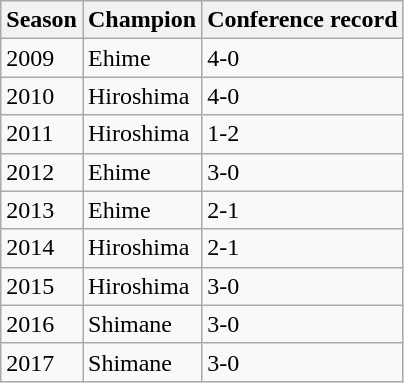<table class="wikitable sortable" style="white-space:nowrap;">
<tr>
<th>Season</th>
<th>Champion</th>
<th>Conference record</th>
</tr>
<tr>
<td>2009</td>
<td>Ehime</td>
<td>4-0</td>
</tr>
<tr>
<td>2010</td>
<td>Hiroshima</td>
<td>4-0</td>
</tr>
<tr>
<td>2011</td>
<td>Hiroshima</td>
<td>1-2</td>
</tr>
<tr>
<td>2012</td>
<td>Ehime</td>
<td>3-0</td>
</tr>
<tr>
<td>2013</td>
<td>Ehime</td>
<td>2-1</td>
</tr>
<tr>
<td>2014</td>
<td>Hiroshima</td>
<td>2-1</td>
</tr>
<tr>
<td>2015</td>
<td>Hiroshima</td>
<td>3-0</td>
</tr>
<tr>
<td>2016</td>
<td>Shimane</td>
<td>3-0</td>
</tr>
<tr>
<td>2017</td>
<td>Shimane</td>
<td>3-0</td>
</tr>
</table>
